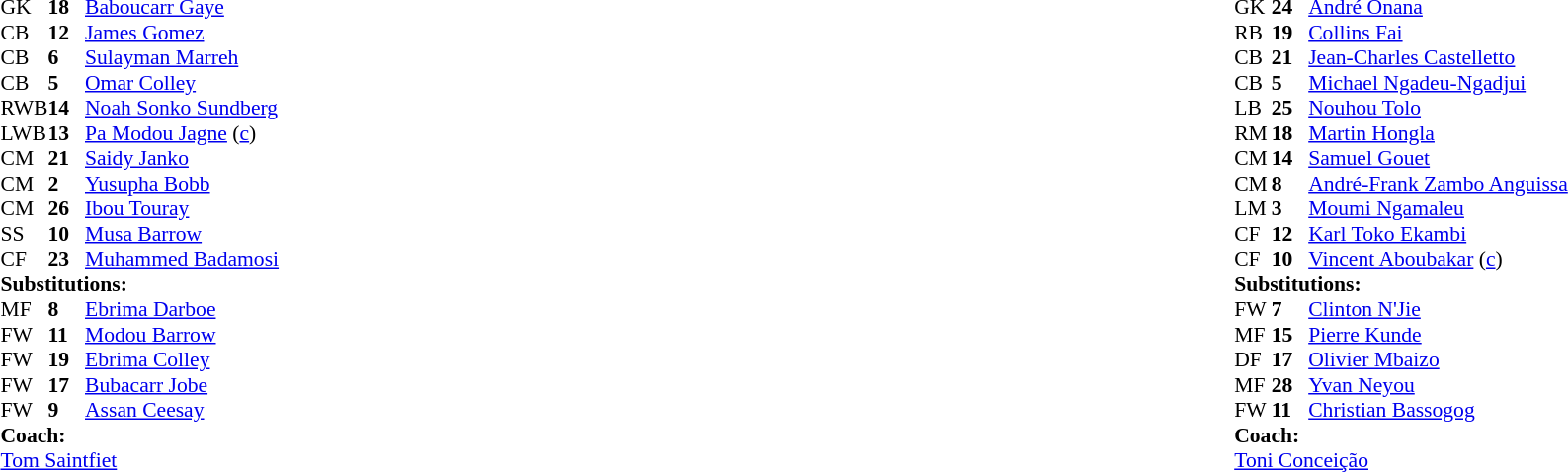<table width="100%">
<tr>
<td valign="top" width="40%"><br><table style="font-size:90%" cellspacing="0" cellpadding="0">
<tr>
<th width=25></th>
<th width=25></th>
</tr>
<tr>
<td>GK</td>
<td><strong>18</strong></td>
<td><a href='#'>Baboucarr Gaye</a></td>
<td></td>
</tr>
<tr>
<td>CB</td>
<td><strong>12</strong></td>
<td><a href='#'>James Gomez</a></td>
</tr>
<tr>
<td>CB</td>
<td><strong>6</strong></td>
<td><a href='#'>Sulayman Marreh</a></td>
<td></td>
<td></td>
</tr>
<tr>
<td>CB</td>
<td><strong>5</strong></td>
<td><a href='#'>Omar Colley</a></td>
</tr>
<tr>
<td>RWB</td>
<td><strong>14</strong></td>
<td><a href='#'>Noah Sonko Sundberg</a></td>
<td></td>
<td></td>
</tr>
<tr>
<td>LWB</td>
<td><strong>13</strong></td>
<td><a href='#'>Pa Modou Jagne</a> (<a href='#'>c</a>)</td>
<td></td>
<td></td>
</tr>
<tr>
<td>CM</td>
<td><strong>21</strong></td>
<td><a href='#'>Saidy Janko</a></td>
<td></td>
<td></td>
</tr>
<tr>
<td>CM</td>
<td><strong>2</strong></td>
<td><a href='#'>Yusupha Bobb</a></td>
</tr>
<tr>
<td>CM</td>
<td><strong>26</strong></td>
<td><a href='#'>Ibou Touray</a></td>
</tr>
<tr>
<td>SS</td>
<td><strong>10</strong></td>
<td><a href='#'>Musa Barrow</a></td>
</tr>
<tr>
<td>CF</td>
<td><strong>23</strong></td>
<td><a href='#'>Muhammed Badamosi</a></td>
<td></td>
<td></td>
</tr>
<tr>
<td colspan=3><strong>Substitutions:</strong></td>
</tr>
<tr>
<td>MF</td>
<td><strong>8</strong></td>
<td><a href='#'>Ebrima Darboe</a></td>
<td></td>
<td></td>
</tr>
<tr>
<td>FW</td>
<td><strong>11</strong></td>
<td><a href='#'>Modou Barrow</a></td>
<td></td>
<td></td>
</tr>
<tr>
<td>FW</td>
<td><strong>19</strong></td>
<td><a href='#'>Ebrima Colley</a></td>
<td></td>
<td></td>
</tr>
<tr>
<td>FW</td>
<td><strong>17</strong></td>
<td><a href='#'>Bubacarr Jobe</a></td>
<td></td>
<td></td>
</tr>
<tr>
<td>FW</td>
<td><strong>9</strong></td>
<td><a href='#'>Assan Ceesay</a></td>
<td></td>
<td></td>
</tr>
<tr>
<td colspan=3><strong>Coach:</strong></td>
</tr>
<tr>
<td colspan=3> <a href='#'>Tom Saintfiet</a></td>
</tr>
</table>
</td>
<td valign="top"></td>
<td valign="top" width="50%"><br><table style="font-size:90%; margin:auto" cellspacing="0" cellpadding="0">
<tr>
<th width=25></th>
<th width=25></th>
</tr>
<tr>
<td>GK</td>
<td><strong>24</strong></td>
<td><a href='#'>André Onana</a></td>
</tr>
<tr>
<td>RB</td>
<td><strong>19</strong></td>
<td><a href='#'>Collins Fai</a></td>
<td></td>
<td></td>
</tr>
<tr>
<td>CB</td>
<td><strong>21</strong></td>
<td><a href='#'>Jean-Charles Castelletto</a></td>
</tr>
<tr>
<td>CB</td>
<td><strong>5</strong></td>
<td><a href='#'>Michael Ngadeu-Ngadjui</a></td>
<td></td>
</tr>
<tr>
<td>LB</td>
<td><strong>25</strong></td>
<td><a href='#'>Nouhou Tolo</a></td>
</tr>
<tr>
<td>RM</td>
<td><strong>18</strong></td>
<td><a href='#'>Martin Hongla</a></td>
<td></td>
<td></td>
</tr>
<tr>
<td>CM</td>
<td><strong>14</strong></td>
<td><a href='#'>Samuel Gouet</a></td>
</tr>
<tr>
<td>CM</td>
<td><strong>8</strong></td>
<td><a href='#'>André-Frank Zambo Anguissa</a></td>
<td></td>
<td></td>
</tr>
<tr>
<td>LM</td>
<td><strong>3</strong></td>
<td><a href='#'>Moumi Ngamaleu</a></td>
<td></td>
<td></td>
</tr>
<tr>
<td>CF</td>
<td><strong>12</strong></td>
<td><a href='#'>Karl Toko Ekambi</a></td>
<td></td>
<td></td>
</tr>
<tr>
<td>CF</td>
<td><strong>10</strong></td>
<td><a href='#'>Vincent Aboubakar</a> (<a href='#'>c</a>)</td>
</tr>
<tr>
<td colspan=3><strong>Substitutions:</strong></td>
</tr>
<tr>
<td>FW</td>
<td><strong>7</strong></td>
<td><a href='#'>Clinton N'Jie</a></td>
<td></td>
<td></td>
</tr>
<tr>
<td>MF</td>
<td><strong>15</strong></td>
<td><a href='#'>Pierre Kunde</a></td>
<td></td>
<td></td>
</tr>
<tr>
<td>DF</td>
<td><strong>17</strong></td>
<td><a href='#'>Olivier Mbaizo</a></td>
<td></td>
<td></td>
</tr>
<tr>
<td>MF</td>
<td><strong>28</strong></td>
<td><a href='#'>Yvan Neyou</a></td>
<td></td>
<td></td>
</tr>
<tr>
<td>FW</td>
<td><strong>11</strong></td>
<td><a href='#'>Christian Bassogog</a></td>
<td></td>
<td></td>
</tr>
<tr>
<td colspan=3><strong>Coach:</strong></td>
</tr>
<tr>
<td colspan=3> <a href='#'>Toni Conceição</a></td>
</tr>
</table>
</td>
</tr>
</table>
